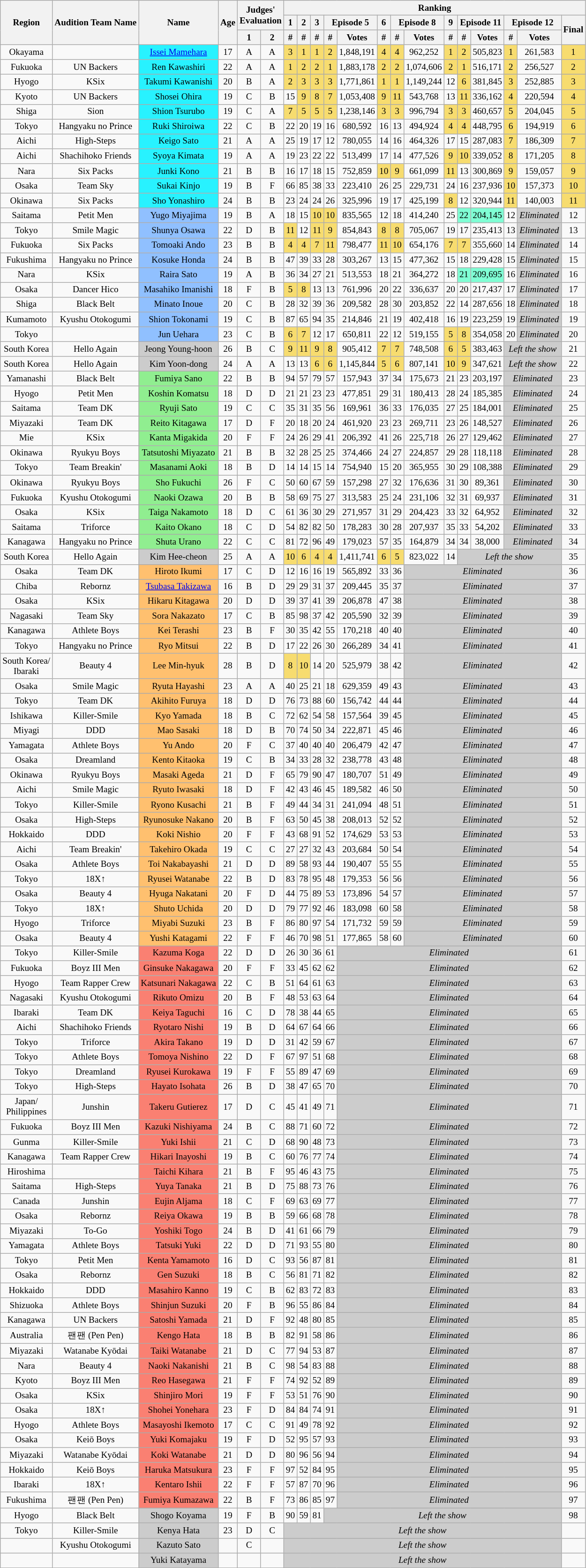<table class="wikitable sortable" style="font-size:80%; text-align:center; white-space:nowrap">
<tr>
<th scope="col" rowspan="3">Region</th>
<th scope="col" rowspan="3">Audition Team Name</th>
<th scope="col" rowspan="3">Name</th>
<th scope="col" rowspan="3">Age</th>
<th scope="col" rowspan="2" colspan="2">Judges'<br>Evaluation</th>
<th scope="col" colspan="14">Ranking</th>
</tr>
<tr>
<th scope="col"> 1</th>
<th scope="col"> 2</th>
<th scope="col"> 3</th>
<th scope="col" colspan="2">Episode 5</th>
<th scope="col"> 6</th>
<th scope="col" colspan="2">Episode 8</th>
<th scope="col"> 9</th>
<th scope="col" colspan="2">Episode 11</th>
<th scope="col" colspan="2">Episode 12</th>
<th scope="col" rowspan="2">Final</th>
</tr>
<tr>
<th scope="col">1</th>
<th scope="col">2</th>
<th scope="col">#</th>
<th scope="col">#</th>
<th scope="col">#</th>
<th scope="col">#</th>
<th scope="col" class="unsortable">Votes</th>
<th scope="col">#</th>
<th scope="col">#</th>
<th scope="col" class="unsortable">Votes</th>
<th scope="col">#</th>
<th scope="col">#</th>
<th scope="col" class="unsortable">Votes</th>
<th scope="col">#</th>
<th scope="col" class="unsortable">Votes</th>
</tr>
<tr>
<td>Okayama</td>
<td></td>
<td style="background:#28F2FF"><a href='#'>Issei Mamehara</a><br></td>
<td>17</td>
<td>A</td>
<td>A</td>
<td style="background:#F7DC6F">3</td>
<td style="background:#F7DC6F">1</td>
<td style="background:#F7DC6F">1</td>
<td style="background:#F7DC6F">2</td>
<td>1,848,191</td>
<td style="background:#F7DC6F">4</td>
<td style="background:#F7DC6F">4</td>
<td>962,252</td>
<td style="background:#F7DC6F">1</td>
<td style="background:#F7DC6F">2</td>
<td>505,823</td>
<td style="background:#F7DC6F">1</td>
<td>261,583</td>
<td style="background:#F7DC6F">1</td>
</tr>
<tr>
<td>Fukuoka</td>
<td>UN Backers</td>
<td style="background:#28F2FF">Ren Kawashiri<br></td>
<td>22</td>
<td>A</td>
<td>A</td>
<td style="background:#F7DC6F">1</td>
<td style="background:#F7DC6F">2</td>
<td style="background:#F7DC6F">2</td>
<td style="background:#F7DC6F">1</td>
<td>1,883,178</td>
<td style="background:#F7DC6F">2</td>
<td style="background:#F7DC6F">2</td>
<td>1,074,606</td>
<td style="background:#F7DC6F">2</td>
<td style="background:#F7DC6F">1</td>
<td>516,171</td>
<td style="background:#F7DC6F">2</td>
<td>256,527</td>
<td style="background:#F7DC6F">2</td>
</tr>
<tr>
<td>Hyogo</td>
<td>KSix</td>
<td style="background:#28F2FF">Takumi Kawanishi<br></td>
<td>20</td>
<td>B</td>
<td>A</td>
<td style="background:#F7DC6F">2</td>
<td style="background:#F7DC6F">3</td>
<td style="background:#F7DC6F">3</td>
<td style="background:#F7DC6F">3</td>
<td>1,771,861</td>
<td style="background:#F7DC6F">1</td>
<td style="background:#F7DC6F">1</td>
<td>1,149,244</td>
<td>12</td>
<td style="background:#F7DC6F">6</td>
<td>381,845</td>
<td style="background:#F7DC6F">3</td>
<td>252,885</td>
<td style="background:#F7DC6F">3</td>
</tr>
<tr>
<td>Kyoto</td>
<td>UN Backers</td>
<td style="background:#28F2FF">Shosei Ohira<br></td>
<td>19</td>
<td>C</td>
<td>B</td>
<td>15</td>
<td style="background:#F7DC6F">9</td>
<td style="background:#F7DC6F">8</td>
<td style="background:#F7DC6F">7</td>
<td>1,053,408</td>
<td style="background:#F7DC6F">9</td>
<td style="background:#F7DC6F">11</td>
<td>543,768</td>
<td>13</td>
<td style="background:#F7DC6F">11</td>
<td>336,162</td>
<td style="background:#F7DC6F">4</td>
<td>220,594</td>
<td style="background:#F7DC6F">4</td>
</tr>
<tr>
<td>Shiga</td>
<td>Sion</td>
<td style="background:#28F2FF">Shion Tsurubo<br></td>
<td>19</td>
<td>C</td>
<td>A</td>
<td style="background:#F7DC6F">7</td>
<td style="background:#F7DC6F">5</td>
<td style="background:#F7DC6F">5</td>
<td style="background:#F7DC6F">5</td>
<td>1,238,146</td>
<td style="background:#F7DC6F">3</td>
<td style="background:#F7DC6F">3</td>
<td>996,794</td>
<td style="background:#F7DC6F">3</td>
<td style="background:#F7DC6F">3</td>
<td>460,657</td>
<td style="background:#F7DC6F">5</td>
<td>204,045</td>
<td style="background:#F7DC6F">5</td>
</tr>
<tr>
<td>Tokyo</td>
<td>Hangyaku no Prince<br></td>
<td style="background:#28F2FF">Ruki Shiroiwa<br></td>
<td>22</td>
<td>C</td>
<td>B</td>
<td>22</td>
<td>20</td>
<td>19</td>
<td>16</td>
<td>680,592</td>
<td>16</td>
<td>13</td>
<td>494,924</td>
<td style="background:#F7DC6F">4</td>
<td style="background:#F7DC6F">4</td>
<td>448,795</td>
<td style="background:#F7DC6F">6</td>
<td>194,919</td>
<td style="background:#F7DC6F">6</td>
</tr>
<tr>
<td>Aichi</td>
<td>High-Steps</td>
<td style="background:#28F2FF">Keigo Sato<br></td>
<td>21</td>
<td>A</td>
<td>A</td>
<td>25</td>
<td>19</td>
<td>17</td>
<td>12</td>
<td>780,055</td>
<td>14</td>
<td>16</td>
<td>464,326</td>
<td>17</td>
<td>15</td>
<td>287,083</td>
<td style="background:#F7DC6F">7</td>
<td>186,309</td>
<td style="background:#F7DC6F">7</td>
</tr>
<tr>
<td>Aichi</td>
<td>Shachihoko Friends<br></td>
<td style="background:#28F2FF">Syoya Kimata<br></td>
<td>19</td>
<td>A</td>
<td>A</td>
<td>19</td>
<td>23</td>
<td>22</td>
<td>22</td>
<td>513,499</td>
<td>17</td>
<td>14</td>
<td>477,526</td>
<td style="background:#F7DC6F">9</td>
<td style="background:#F7DC6F">10</td>
<td>339,052</td>
<td style="background:#F7DC6F">8</td>
<td>171,205</td>
<td style="background:#F7DC6F">8</td>
</tr>
<tr>
<td>Nara</td>
<td>Six Packs<br></td>
<td style="background:#28F2FF">Junki Kono<br></td>
<td>21</td>
<td>B</td>
<td>B</td>
<td>16</td>
<td>17</td>
<td>18</td>
<td>15</td>
<td>752,859</td>
<td style="background:#F7DC6F">10</td>
<td style="background:#F7DC6F">9</td>
<td>661,099</td>
<td style="background:#F7DC6F">11</td>
<td>13</td>
<td>300,869</td>
<td style="background:#F7DC6F">9</td>
<td>159,057</td>
<td style="background:#F7DC6F">9</td>
</tr>
<tr>
<td>Osaka</td>
<td>Team Sky</td>
<td style="background:#28F2FF">Sukai Kinjo<br></td>
<td>19</td>
<td>B</td>
<td>F</td>
<td>66</td>
<td>85</td>
<td>38</td>
<td>33</td>
<td>223,410</td>
<td>26</td>
<td>25</td>
<td>229,731</td>
<td>24</td>
<td>16</td>
<td>237,936</td>
<td style="background:#F7DC6F">10</td>
<td>157,373</td>
<td style="background:#F7DC6F">10</td>
</tr>
<tr>
<td>Okinawa</td>
<td>Six Packs<br></td>
<td style="background:#28F2FF">Sho Yonashiro<br></td>
<td>24</td>
<td>B</td>
<td>B</td>
<td>23</td>
<td>24</td>
<td>24</td>
<td>26</td>
<td>325,996</td>
<td>19</td>
<td>17</td>
<td>425,199</td>
<td style="background:#F7DC6F">8</td>
<td>12</td>
<td>320,944</td>
<td style="background:#F7DC6F">11</td>
<td>140,003</td>
<td style="background:#F7DC6F">11</td>
</tr>
<tr>
<td>Saitama</td>
<td>Petit Men<br></td>
<td style="background:#90C0FF">Yugo Miyajima<br></td>
<td>19</td>
<td>B</td>
<td>A</td>
<td>18</td>
<td>15</td>
<td style="background:#F7DC6F">10</td>
<td style="background:#F7DC6F">10</td>
<td>835,565</td>
<td>12</td>
<td>18</td>
<td>414,240</td>
<td>25</td>
<td style="background:#7FFFD4">22</td>
<td style="background:#7FFFD4">204,145</td>
<td>12</td>
<td style="background:#CCCCCC" data-sort-value="12"><em>Eliminated</em></td>
<td>12</td>
</tr>
<tr>
<td>Tokyo</td>
<td>Smile Magic</td>
<td style="background:#90C0FF">Shunya Osawa<br></td>
<td>22</td>
<td>D</td>
<td>B</td>
<td style="background:#F7DC6F">11</td>
<td>12</td>
<td style="background:#F7DC6F">11</td>
<td style="background:#F7DC6F">9</td>
<td>854,843</td>
<td style="background:#F7DC6F">8</td>
<td style="background:#F7DC6F">8</td>
<td>705,067</td>
<td>19</td>
<td>17</td>
<td>235,413</td>
<td>13</td>
<td style="background:#CCCCCC" data-sort-value="13"><em>Eliminated</em></td>
<td>13</td>
</tr>
<tr>
<td>Fukuoka</td>
<td>Six Packs<br></td>
<td style="background:#90C0FF">Tomoaki Ando<br></td>
<td>23</td>
<td>B</td>
<td>B</td>
<td style="background:#F7DC6F">4</td>
<td style="background:#F7DC6F">4</td>
<td style="background:#F7DC6F">7</td>
<td style="background:#F7DC6F">11</td>
<td>798,477</td>
<td style="background:#F7DC6F">11</td>
<td style="background:#F7DC6F">10</td>
<td>654,176</td>
<td style="background:#F7DC6F">7</td>
<td style="background:#F7DC6F">7</td>
<td>355,660</td>
<td>14</td>
<td style="background:#CCCCCC" data-sort-value="14"><em>Eliminated</em></td>
<td>14</td>
</tr>
<tr>
<td>Fukushima</td>
<td>Hangyaku no Prince<br></td>
<td style="background:#90C0FF">Kosuke Honda<br></td>
<td>24</td>
<td>B</td>
<td>B</td>
<td>47</td>
<td>39</td>
<td>33</td>
<td>28</td>
<td>303,267</td>
<td>13</td>
<td>15</td>
<td>477,362</td>
<td>15</td>
<td>18</td>
<td>229,428</td>
<td>15</td>
<td style="background:#CCCCCC" data-sort-value="15"><em>Eliminated</em></td>
<td>15</td>
</tr>
<tr>
<td>Nara</td>
<td>KSix</td>
<td style="background:#90C0FF">Raira Sato<br></td>
<td>19</td>
<td>A</td>
<td>B</td>
<td>36</td>
<td>34</td>
<td>27</td>
<td>21</td>
<td>513,553</td>
<td>18</td>
<td>21</td>
<td>364,272</td>
<td>18</td>
<td style="background:#7FFFD4">21</td>
<td style="background:#7FFFD4">209,695</td>
<td>16</td>
<td style="background:#CCCCCC" data-sort-value="16"><em>Eliminated</em></td>
<td>16</td>
</tr>
<tr>
<td>Osaka</td>
<td>Dancer Hico<br></td>
<td style="background:#90C0FF">Masahiko Imanishi<br></td>
<td>18</td>
<td>F</td>
<td>B</td>
<td style="background:#F7DC6F">5</td>
<td style="background:#F7DC6F">8</td>
<td>13</td>
<td>13</td>
<td>761,996</td>
<td>20</td>
<td>22</td>
<td>336,637</td>
<td>20</td>
<td>20</td>
<td>217,437</td>
<td>17</td>
<td style="background:#CCCCCC" data-sort-value="17"><em>Eliminated</em></td>
<td>17</td>
</tr>
<tr>
<td>Shiga</td>
<td>Black Belt</td>
<td style="background:#90C0FF">Minato Inoue<br></td>
<td>20</td>
<td>C</td>
<td>B</td>
<td>28</td>
<td>32</td>
<td>39</td>
<td>36</td>
<td>209,582</td>
<td>28</td>
<td>30</td>
<td>203,852</td>
<td>22</td>
<td>14</td>
<td>287,656</td>
<td>18</td>
<td style="background:#CCCCCC" data-sort-value="18"><em>Eliminated</em></td>
<td>18</td>
</tr>
<tr>
<td>Kumamoto</td>
<td>Kyushu Otokogumi<br></td>
<td style="background:#90C0FF">Shion Tokonami<br></td>
<td>19</td>
<td>C</td>
<td>B</td>
<td>87</td>
<td>65</td>
<td>94</td>
<td>35</td>
<td>214,846</td>
<td>21</td>
<td>19</td>
<td>402,418</td>
<td>16</td>
<td>19</td>
<td>223,259</td>
<td>19</td>
<td style="background:#CCCCCC" data-sort-value="19"><em>Eliminated</em></td>
<td>19</td>
</tr>
<tr>
<td>Tokyo</td>
<td></td>
<td style="background:#90C0FF">Jun Uehara<br></td>
<td>23</td>
<td>C</td>
<td>B</td>
<td style="background:#F7DC6F">6</td>
<td style="background:#F7DC6F">7</td>
<td>12</td>
<td>17</td>
<td>650,811</td>
<td>22</td>
<td>12</td>
<td>519,155</td>
<td style="background:#F7DC6F">5</td>
<td style="background:#F7DC6F">8</td>
<td>354,058</td>
<td>20</td>
<td style="background:#CCCCCC" data-sort-value="20"><em>Eliminated</em></td>
<td>20</td>
</tr>
<tr>
<td>South Korea</td>
<td>Hello Again</td>
<td style="background:#CCCCCC" data-sort-value="Young-hoon Jeong">Jeong Young-hoon<br></td>
<td>26</td>
<td>B</td>
<td>C</td>
<td style="background:#F7DC6F">9</td>
<td style="background:#F7DC6F">11</td>
<td style="background:#F7DC6F">9</td>
<td style="background:#F7DC6F">8</td>
<td>905,412</td>
<td style="background:#F7DC6F">7</td>
<td style="background:#F7DC6F">7</td>
<td>748,508</td>
<td style="background:#F7DC6F">6</td>
<td style="background:#F7DC6F">5</td>
<td>383,463</td>
<td colspan="2" style="background:#CCCCCC" data-sort-value="21"><em>Left the show</em></td>
<td>21</td>
</tr>
<tr>
<td>South Korea</td>
<td>Hello Again</td>
<td style="background:#CCCCCC" data-sort-value="Yoon-dong Kim">Kim Yoon-dong<br></td>
<td>24</td>
<td>A</td>
<td>A</td>
<td>13</td>
<td>13</td>
<td style="background:#F7DC6F">6</td>
<td style="background:#F7DC6F">6</td>
<td>1,145,844</td>
<td style="background:#F7DC6F">5</td>
<td style="background:#F7DC6F">6</td>
<td>807,141</td>
<td style="background:#F7DC6F">10</td>
<td style="background:#F7DC6F">9</td>
<td>347,621</td>
<td colspan="2" style="background:#CCCCCC" data-sort-value="22"><em>Left the show</em></td>
<td>22</td>
</tr>
<tr>
<td>Yamanashi</td>
<td>Black Belt</td>
<td style="background:#90EE90">Fumiya Sano<br></td>
<td>22</td>
<td>B</td>
<td>B</td>
<td>94</td>
<td>57</td>
<td>79</td>
<td>57</td>
<td>157,943</td>
<td>37</td>
<td>34</td>
<td>175,673</td>
<td>21</td>
<td>23</td>
<td>203,197</td>
<td colspan="2" style="background:#CCCCCC" data-sort-value="23"><em>Eliminated</em></td>
<td>23</td>
</tr>
<tr>
<td>Hyogo</td>
<td>Petit Men<br></td>
<td style="background:#90EE90">Koshin Komatsu<br></td>
<td>18</td>
<td>D</td>
<td>D</td>
<td>21</td>
<td>21</td>
<td>23</td>
<td>23</td>
<td>477,851</td>
<td>29</td>
<td>31</td>
<td>180,413</td>
<td>28</td>
<td>24</td>
<td>185,385</td>
<td colspan="2" style="background:#CCCCCC" data-sort-value="24"><em>Eliminated</em></td>
<td>24</td>
</tr>
<tr>
<td>Saitama</td>
<td>Team DK</td>
<td style="background:#90EE90">Ryuji Sato<br></td>
<td>19</td>
<td>C</td>
<td>C</td>
<td>35</td>
<td>31</td>
<td>35</td>
<td>56</td>
<td>169,961</td>
<td>36</td>
<td>33</td>
<td>176,035</td>
<td>27</td>
<td>25</td>
<td>184,001</td>
<td colspan="2" style="background:#CCCCCC" data-sort-value="25"><em>Eliminated</em></td>
<td>25</td>
</tr>
<tr>
<td>Miyazaki</td>
<td>Team DK</td>
<td style="background:#90EE90">Reito Kitagawa<br></td>
<td>17</td>
<td>D</td>
<td>F</td>
<td>20</td>
<td>18</td>
<td>20</td>
<td>24</td>
<td>461,920</td>
<td>23</td>
<td>23</td>
<td>269,711</td>
<td>23</td>
<td>26</td>
<td>148,527</td>
<td colspan="2" style="background:#CCCCCC" data-sort-value="26"><em>Eliminated</em></td>
<td>26</td>
</tr>
<tr>
<td>Mie</td>
<td>KSix</td>
<td style="background:#90EE90">Kanta Migakida<br></td>
<td>20</td>
<td>F</td>
<td>F</td>
<td>24</td>
<td>26</td>
<td>29</td>
<td>41</td>
<td>206,392</td>
<td>41</td>
<td>26</td>
<td>225,718</td>
<td>26</td>
<td>27</td>
<td>129,462</td>
<td colspan="2" style="background:#CCCCCC" data-sort-value="27"><em>Eliminated</em></td>
<td>27</td>
</tr>
<tr>
<td>Okinawa</td>
<td>Ryukyu Boys<br></td>
<td style="background:#90EE90">Tatsutoshi Miyazato<br></td>
<td>21</td>
<td>B</td>
<td>B</td>
<td>32</td>
<td>28</td>
<td>25</td>
<td>25</td>
<td>374,466</td>
<td>24</td>
<td>27</td>
<td>224,857</td>
<td>29</td>
<td>28</td>
<td>118,118</td>
<td colspan="2" style="background:#CCCCCC" data-sort-value="28"><em>Eliminated</em></td>
<td>28</td>
</tr>
<tr>
<td>Tokyo</td>
<td>Team Breakin'</td>
<td style="background:#90EE90">Masanami Aoki<br></td>
<td>18</td>
<td>B</td>
<td>D</td>
<td>14</td>
<td>14</td>
<td>15</td>
<td>14</td>
<td>754,940</td>
<td>15</td>
<td>20</td>
<td>365,955</td>
<td>30</td>
<td>29</td>
<td>108,388</td>
<td colspan="2" style="background:#CCCCCC" data-sort-value="29"><em>Eliminated</em></td>
<td>29</td>
</tr>
<tr>
<td>Okinawa</td>
<td>Ryukyu Boys<br></td>
<td style="background:#90EE90">Sho Fukuchi<br></td>
<td>26</td>
<td>F</td>
<td>C</td>
<td>50</td>
<td>60</td>
<td>67</td>
<td>59</td>
<td>157,298</td>
<td>27</td>
<td>32</td>
<td>176,636</td>
<td>31</td>
<td>30</td>
<td>89,361</td>
<td colspan="2" style="background:#CCCCCC" data-sort-value="30"><em>Eliminated</em></td>
<td>30</td>
</tr>
<tr>
<td>Fukuoka</td>
<td>Kyushu Otokogumi<br></td>
<td style="background:#90EE90">Naoki Ozawa<br></td>
<td>20</td>
<td>B</td>
<td>B</td>
<td>58</td>
<td>69</td>
<td>75</td>
<td>27</td>
<td>313,583</td>
<td>25</td>
<td>24</td>
<td>231,106</td>
<td>32</td>
<td>31</td>
<td>69,937</td>
<td colspan="2" style="background:#CCCCCC" data-sort-value="31"><em>Eliminated</em></td>
<td>31</td>
</tr>
<tr>
<td>Osaka</td>
<td>KSix</td>
<td style="background:#90EE90">Taiga Nakamoto<br></td>
<td>18</td>
<td>D</td>
<td>C</td>
<td>61</td>
<td>36</td>
<td>30</td>
<td>29</td>
<td>271,957</td>
<td>31</td>
<td>29</td>
<td>204,423</td>
<td>33</td>
<td>32</td>
<td>64,952</td>
<td colspan="2" style="background:#CCCCCC" data-sort-value="32"><em>Eliminated</em></td>
<td>32</td>
</tr>
<tr>
<td>Saitama</td>
<td>Triforce<br></td>
<td style="background:#90EE90">Kaito Okano<br></td>
<td>18</td>
<td>C</td>
<td>D</td>
<td>54</td>
<td>82</td>
<td>82</td>
<td>50</td>
<td>178,283</td>
<td>30</td>
<td>28</td>
<td>207,937</td>
<td>35</td>
<td>33</td>
<td>54,202</td>
<td colspan="2" style="background:#CCCCCC" data-sort-value="33"><em>Eliminated</em></td>
<td>33</td>
</tr>
<tr>
<td>Kanagawa</td>
<td>Hangyaku no Prince<br></td>
<td style="background:#90EE90">Shuta Urano<br></td>
<td>22</td>
<td>C</td>
<td>C</td>
<td>81</td>
<td>72</td>
<td>96</td>
<td>49</td>
<td>179,023</td>
<td>57</td>
<td>35</td>
<td>164,879</td>
<td>34</td>
<td>34</td>
<td>38,000</td>
<td colspan="2" style="background:#CCCCCC" data-sort-value="34"><em>Eliminated</em></td>
<td>34</td>
</tr>
<tr>
<td>South Korea</td>
<td>Hello Again</td>
<td style="background:#CCCCCC" data-sort-value="Hee-cheon Kim">Kim Hee-cheon<br></td>
<td>25</td>
<td>A</td>
<td>A</td>
<td style="background:#F7DC6F">10</td>
<td style="background:#F7DC6F">6</td>
<td style="background:#F7DC6F">4</td>
<td style="background:#F7DC6F">4</td>
<td>1,411,741</td>
<td style="background:#F7DC6F">6</td>
<td style="background:#F7DC6F">5</td>
<td>823,022</td>
<td>14</td>
<td colspan="4" style="background:#CCCCCC" data-sort-value="35"><em>Left the show</em></td>
<td>35</td>
</tr>
<tr>
<td>Osaka</td>
<td>Team DK</td>
<td style="background:#FFC06F">Hiroto Ikumi<br></td>
<td>17</td>
<td>C</td>
<td>D</td>
<td>12</td>
<td>16</td>
<td>16</td>
<td>19</td>
<td>565,892</td>
<td>33</td>
<td>36</td>
<td colspan="6" style="background:#CCCCCC" data-sort-value="36"><em>Eliminated</em></td>
<td>36</td>
</tr>
<tr>
<td>Chiba</td>
<td>Rebornz</td>
<td style="background:#FFC06F"><a href='#'>Tsubasa Takizawa</a><br></td>
<td>16</td>
<td>B</td>
<td>D</td>
<td>29</td>
<td>29</td>
<td>31</td>
<td>37</td>
<td>209,445</td>
<td>35</td>
<td>37</td>
<td colspan="6" style="background:#CCCCCC"; data-sort-value="37"><em>Eliminated</em></td>
<td>37</td>
</tr>
<tr>
<td>Osaka</td>
<td>KSix</td>
<td style="background:#FFC06F">Hikaru Kitagawa<br></td>
<td>20</td>
<td>D</td>
<td>D</td>
<td>39</td>
<td>37</td>
<td>41</td>
<td>39</td>
<td>206,878</td>
<td>47</td>
<td>38</td>
<td colspan="6" style="background:#CCCCCC" data-sort-value="38"><em>Eliminated</em></td>
<td>38</td>
</tr>
<tr>
<td>Nagasaki</td>
<td>Team Sky</td>
<td style="background:#FFC06F">Sora Nakazato<br></td>
<td>17</td>
<td>C</td>
<td>B</td>
<td>85</td>
<td>98</td>
<td>37</td>
<td>42</td>
<td>205,590</td>
<td>32</td>
<td>39</td>
<td colspan="6" style="background:#CCCCCC" data-sort-value="39"><em>Eliminated</em></td>
<td>39</td>
</tr>
<tr>
<td>Kanagawa</td>
<td>Athlete Boys<br></td>
<td style="background:#FFC06F">Kei Terashi<br></td>
<td>23</td>
<td>B</td>
<td>F</td>
<td>30</td>
<td>35</td>
<td>42</td>
<td>55</td>
<td>170,218</td>
<td>40</td>
<td>40</td>
<td colspan="6" style="background:#CCCCCC" data-sort-value="40"><em>Eliminated</em></td>
<td>40</td>
</tr>
<tr>
<td>Tokyo</td>
<td>Hangyaku no Prince<br></td>
<td style="background:#FFC06F">Ryo Mitsui<br></td>
<td>22</td>
<td>B</td>
<td>D</td>
<td>17</td>
<td>22</td>
<td>26</td>
<td>30</td>
<td>266,289</td>
<td>34</td>
<td>41</td>
<td colspan="6" style="background:#CCCCCC" data-sort-value="41"><em>Eliminated</em></td>
<td>41</td>
</tr>
<tr>
<td>South Korea/<br>Ibaraki</td>
<td>Beauty 4<br></td>
<td style="background:#FFC06F">Lee Min-hyuk<br></td>
<td>28</td>
<td>B</td>
<td>D</td>
<td style="background:#F7DC6F">8</td>
<td style="background:#F7DC6F">10</td>
<td>14</td>
<td>20</td>
<td>525,979</td>
<td>38</td>
<td>42</td>
<td colspan="6" style="background:#CCCCCC" data-sort-value="42"><em>Eliminated</em></td>
<td>42</td>
</tr>
<tr>
<td>Osaka</td>
<td>Smile Magic</td>
<td style="background:#FFC06F">Ryuta Hayashi<br></td>
<td>23</td>
<td>A</td>
<td>A</td>
<td>40</td>
<td>25</td>
<td>21</td>
<td>18</td>
<td>629,359</td>
<td>49</td>
<td>43</td>
<td colspan="6" style="background:#CCCCCC" data-sort-value="43"><em>Eliminated</em></td>
<td>43</td>
</tr>
<tr>
<td>Tokyo</td>
<td>Team DK</td>
<td style="background:#FFC06F">Akihito Furuya<br></td>
<td>18</td>
<td>D</td>
<td>D</td>
<td>76</td>
<td>73</td>
<td>88</td>
<td>60</td>
<td>156,742</td>
<td>44</td>
<td>44</td>
<td colspan="6" style="background:#CCCCCC" data-sort-value="44"><em>Eliminated</em></td>
<td>44</td>
</tr>
<tr>
<td>Ishikawa</td>
<td>Killer-Smile</td>
<td style="background:#FFC06F">Kyo Yamada<br></td>
<td>18</td>
<td>B</td>
<td>C</td>
<td>72</td>
<td>62</td>
<td>54</td>
<td>58</td>
<td>157,564</td>
<td>39</td>
<td>45</td>
<td colspan="6" style="background:#CCCCCC" data-sort-value="45"><em>Eliminated</em></td>
<td>45</td>
</tr>
<tr>
<td>Miyagi</td>
<td>DDD</td>
<td style="background:#FFC06F">Mao Sasaki<br></td>
<td>18</td>
<td>D</td>
<td>B</td>
<td>70</td>
<td>74</td>
<td>50</td>
<td>34</td>
<td>222,871</td>
<td>45</td>
<td>46</td>
<td colspan="6" style="background:#CCCCCC" data-sort-value="46"><em>Eliminated</em></td>
<td>46</td>
</tr>
<tr>
<td>Yamagata</td>
<td>Athlete Boys<br></td>
<td style="background:#FFC06F">Yu Ando<br></td>
<td>20</td>
<td>F</td>
<td>C</td>
<td>37</td>
<td>40</td>
<td>40</td>
<td>40</td>
<td>206,479</td>
<td>42</td>
<td>47</td>
<td colspan="6" style="background:#CCCCCC" data-sort-value="47"><em>Eliminated</em></td>
<td>47</td>
</tr>
<tr>
<td>Osaka</td>
<td>Dreamland<br></td>
<td style="background:#FFC06F">Kento Kitaoka<br></td>
<td>19</td>
<td>C</td>
<td>B</td>
<td>34</td>
<td>33</td>
<td>28</td>
<td>32</td>
<td>238,778</td>
<td>43</td>
<td>48</td>
<td colspan="6" style="background:#CCCCCC" data-sort-value="48"><em>Eliminated</em></td>
<td>48</td>
</tr>
<tr>
<td>Okinawa</td>
<td>Ryukyu Boys<br></td>
<td style="background:#FFC06F">Masaki Ageda<br></td>
<td>21</td>
<td>D</td>
<td>F</td>
<td>65</td>
<td>79</td>
<td>90</td>
<td>47</td>
<td>180,707</td>
<td>51</td>
<td>49</td>
<td colspan="6" style="background:#CCCCCC" data-sort-value="49"><em>Eliminated</em></td>
<td>49</td>
</tr>
<tr>
<td>Aichi</td>
<td>Smile Magic</td>
<td style="background:#FFC06F">Ryuto Iwasaki<br></td>
<td>18</td>
<td>D</td>
<td>F</td>
<td>42</td>
<td>43</td>
<td>46</td>
<td>45</td>
<td>189,582</td>
<td>46</td>
<td>50</td>
<td colspan="6" style="background:#CCCCCC" data-sort-value="50"><em>Eliminated</em></td>
<td>50</td>
</tr>
<tr>
<td>Tokyo</td>
<td>Killer-Smile</td>
<td style="background:#FFC06F">Ryono Kusachi<br></td>
<td>21</td>
<td>B</td>
<td>F</td>
<td>49</td>
<td>44</td>
<td>34</td>
<td>31</td>
<td>241,094</td>
<td>48</td>
<td>51</td>
<td colspan="6" style="background:#CCCCCC" data-sort-value="51"><em>Eliminated</em></td>
<td>51</td>
</tr>
<tr>
<td>Osaka</td>
<td>High-Steps</td>
<td style="background:#FFC06F">Ryunosuke Nakano<br></td>
<td>20</td>
<td>B</td>
<td>F</td>
<td>63</td>
<td>50</td>
<td>45</td>
<td>38</td>
<td>208,013</td>
<td>52</td>
<td>52</td>
<td colspan="6" style="background:#CCCCCC" data-sort-value="52"><em>Eliminated</em></td>
<td>52</td>
</tr>
<tr>
<td>Hokkaido</td>
<td>DDD</td>
<td style="background:#FFC06F">Koki Nishio<br></td>
<td>20</td>
<td>F</td>
<td>F</td>
<td>43</td>
<td>68</td>
<td>91</td>
<td>52</td>
<td>174,629</td>
<td>53</td>
<td>53</td>
<td colspan="6" style="background:#CCCCCC" data-sort-value="53"><em>Eliminated</em></td>
<td>53</td>
</tr>
<tr>
<td>Aichi</td>
<td>Team Breakin'</td>
<td style="background:#FFC06F">Takehiro Okada<br></td>
<td>19</td>
<td>C</td>
<td>C</td>
<td>27</td>
<td>27</td>
<td>32</td>
<td>43</td>
<td>203,684</td>
<td>50</td>
<td>54</td>
<td colspan="6" style="background:#CCCCCC" data-sort-value="54"><em>Eliminated</em></td>
<td>54</td>
</tr>
<tr>
<td>Osaka</td>
<td>Athlete Boys<br></td>
<td style="background:#FFC06F">Toi Nakabayashi<br></td>
<td>21</td>
<td>D</td>
<td>D</td>
<td>89</td>
<td>58</td>
<td>93</td>
<td>44</td>
<td>190,407</td>
<td>55</td>
<td>55</td>
<td colspan="6" style="background:#CCCCCC" data-sort-value="55"><em>Eliminated</em></td>
<td>55</td>
</tr>
<tr>
<td>Tokyo</td>
<td>18X↑<br></td>
<td style="background:#FFC06F">Ryusei Watanabe<br></td>
<td>22</td>
<td>B</td>
<td>D</td>
<td>83</td>
<td>78</td>
<td>95</td>
<td>48</td>
<td>179,353</td>
<td>56</td>
<td>56</td>
<td colspan="6" style="background:#CCCCCC" data-sort-value="56"><em>Eliminated</em></td>
<td>56</td>
</tr>
<tr>
<td>Osaka</td>
<td>Beauty 4<br></td>
<td style="background:#FFC06F">Hyuga Nakatani<br></td>
<td>20</td>
<td>F</td>
<td>D</td>
<td>44</td>
<td>75</td>
<td>89</td>
<td>53</td>
<td>173,896</td>
<td>54</td>
<td>57</td>
<td colspan="6" style="background:#CCCCCC" data-sort-value="57"><em>Eliminated</em></td>
<td>57</td>
</tr>
<tr>
<td>Tokyo</td>
<td>18X↑<br></td>
<td style="background:#FFC06F">Shuto Uchida<br></td>
<td>20</td>
<td>D</td>
<td>D</td>
<td>79</td>
<td>77</td>
<td>92</td>
<td>46</td>
<td>183,098</td>
<td>60</td>
<td>58</td>
<td colspan="6" style="background:#CCCCCC" data-sort-value="58"><em>Eliminated</em></td>
<td>58</td>
</tr>
<tr>
<td>Hyogo</td>
<td>Triforce<br></td>
<td style="background:#FFC06F">Miyabi Suzuki<br></td>
<td>23</td>
<td>B</td>
<td>F</td>
<td>86</td>
<td>80</td>
<td>97</td>
<td>54</td>
<td>171,732</td>
<td>59</td>
<td>59</td>
<td colspan="6" style="background:#CCCCCC" data-sort-value="59"><em>Eliminated</em></td>
<td>59</td>
</tr>
<tr>
<td>Osaka</td>
<td>Beauty 4<br></td>
<td style="background:#FFC06F">Yushi Katagami<br></td>
<td>22</td>
<td>F</td>
<td>F</td>
<td>46</td>
<td>70</td>
<td>98</td>
<td>51</td>
<td>177,865</td>
<td>58</td>
<td>60</td>
<td colspan="6" style="background:#CCCCCC" data-sort-value="60"><em>Eliminated</em></td>
<td>60</td>
</tr>
<tr>
<td>Tokyo</td>
<td>Killer-Smile</td>
<td style="background:salmon">Kazuma Koga<br></td>
<td>22</td>
<td>D</td>
<td>D</td>
<td>26</td>
<td>30</td>
<td>36</td>
<td>61</td>
<td colspan="9" style="background:#CCCCCC" data-sort-value="61"><em>Eliminated</em></td>
<td>61</td>
</tr>
<tr>
<td>Fukuoka</td>
<td>Boyz III Men</td>
<td style="background:salmon">Ginsuke Nakagawa<br></td>
<td>20</td>
<td>F</td>
<td>F</td>
<td>33</td>
<td>45</td>
<td>62</td>
<td>62</td>
<td colspan="9" style="background:#CCCCCC" data-sort-value="62"><em>Eliminated</em></td>
<td>62</td>
</tr>
<tr>
<td>Hyogo</td>
<td>Team Rapper Crew</td>
<td style="background:salmon">Katsunari Nakagawa<br></td>
<td>22</td>
<td>C</td>
<td>B</td>
<td>51</td>
<td>64</td>
<td>61</td>
<td>63</td>
<td colspan="9" style="background:#CCCCCC" data-sort-value="63"><em>Eliminated</em></td>
<td>63</td>
</tr>
<tr>
<td>Nagasaki</td>
<td>Kyushu Otokogumi<br></td>
<td style="background:salmon">Rikuto Omizu<br></td>
<td>20</td>
<td>B</td>
<td>F</td>
<td>48</td>
<td>53</td>
<td>63</td>
<td>64</td>
<td colspan="9" style="background:#CCCCCC" data-sort-value="64"><em>Eliminated</em></td>
<td>64</td>
</tr>
<tr>
<td>Ibaraki</td>
<td>Team DK</td>
<td style="background:salmon">Keiya Taguchi<br></td>
<td>16</td>
<td>C</td>
<td>D</td>
<td>78</td>
<td>38</td>
<td>44</td>
<td>65</td>
<td colspan="9" style="background:#CCCCCC" data-sort-value="65"><em>Eliminated</em></td>
<td>65</td>
</tr>
<tr>
<td>Aichi</td>
<td>Shachihoko Friends<br></td>
<td style="background:salmon">Ryotaro Nishi<br></td>
<td>19</td>
<td>B</td>
<td>D</td>
<td>64</td>
<td>67</td>
<td>64</td>
<td>66</td>
<td colspan="9" style="background:#CCCCCC" data-sort-value="66"><em>Eliminated</em></td>
<td>66</td>
</tr>
<tr>
<td>Tokyo</td>
<td>Triforce<br></td>
<td style="background:salmon">Akira Takano<br></td>
<td>19</td>
<td>D</td>
<td>D</td>
<td>31</td>
<td>42</td>
<td>59</td>
<td>67</td>
<td colspan="9" style="background:#CCCCCC" data-sort-value="67"><em>Eliminated</em></td>
<td>67</td>
</tr>
<tr>
<td>Tokyo</td>
<td>Athlete Boys<br></td>
<td style="background:salmon">Tomoya Nishino<br></td>
<td>22</td>
<td>D</td>
<td>F</td>
<td>67</td>
<td>97</td>
<td>51</td>
<td>68</td>
<td colspan="9" style="background:#CCCCCC" data-sort-value="68"><em>Eliminated</em></td>
<td>68</td>
</tr>
<tr>
<td>Tokyo</td>
<td>Dreamland<br></td>
<td style="background:salmon">Ryusei Kurokawa<br></td>
<td>19</td>
<td>F</td>
<td>F</td>
<td>55</td>
<td>89</td>
<td>47</td>
<td>69</td>
<td colspan="9" style="background:#CCCCCC" data-sort-value="69"><em>Eliminated</em></td>
<td>69</td>
</tr>
<tr>
<td>Tokyo</td>
<td>High-Steps</td>
<td style="background:salmon">Hayato Isohata<br></td>
<td>26</td>
<td>B</td>
<td>D</td>
<td>38</td>
<td>47</td>
<td>65</td>
<td>70</td>
<td colspan="9" style="background:#CCCCCC" data-sort-value="70"><em>Eliminated</em></td>
<td>70</td>
</tr>
<tr>
<td>Japan/<br>Philippines</td>
<td>Junshin<br></td>
<td style="background:salmon">Takeru Gutierez<br></td>
<td>17</td>
<td>D</td>
<td>C</td>
<td>45</td>
<td>41</td>
<td>49</td>
<td>71</td>
<td colspan="9" style="background:#CCCCCC" data-sort-value="71"><em>Eliminated</em></td>
<td>71</td>
</tr>
<tr>
<td>Fukuoka</td>
<td>Boyz III Men</td>
<td style="background:salmon">Kazuki Nishiyama<br></td>
<td>24</td>
<td>B</td>
<td>C</td>
<td>88</td>
<td>71</td>
<td>60</td>
<td>72</td>
<td colspan="9" style="background:#CCCCCC" data-sort-value="72"><em>Eliminated</em></td>
<td>72</td>
</tr>
<tr>
<td>Gunma</td>
<td>Killer-Smile</td>
<td style="background:salmon">Yuki Ishii<br></td>
<td>21</td>
<td>C</td>
<td>D</td>
<td>68</td>
<td>90</td>
<td>48</td>
<td>73</td>
<td colspan="9" style="background:#CCCCCC" data-sort-value="73"><em>Eliminated</em></td>
<td>73</td>
</tr>
<tr>
<td>Kanagawa</td>
<td>Team Rapper Crew</td>
<td style="background:salmon">Hikari Inayoshi<br></td>
<td>19</td>
<td>B</td>
<td>C</td>
<td>60</td>
<td>76</td>
<td>77</td>
<td>74</td>
<td colspan="9" style="background:#CCCCCC" data-sort-value="74"><em>Eliminated</em></td>
<td>74</td>
</tr>
<tr>
<td>Hiroshima</td>
<td></td>
<td style="background:salmon">Taichi Kihara<br></td>
<td>21</td>
<td>B</td>
<td>F</td>
<td>95</td>
<td>46</td>
<td>43</td>
<td>75</td>
<td colspan="9" style="background:#CCCCCC" data-sort-value="75"><em>Eliminated</em></td>
<td>75</td>
</tr>
<tr>
<td>Saitama</td>
<td>High-Steps</td>
<td style="background:salmon">Yuya Tanaka<br></td>
<td>21</td>
<td>B</td>
<td>D</td>
<td>75</td>
<td>88</td>
<td>73</td>
<td>76</td>
<td colspan="9" style="background:#CCCCCC" data-sort-value="76"><em>Eliminated</em></td>
<td>76</td>
</tr>
<tr>
<td>Canada</td>
<td>Junshin<br></td>
<td style="background:salmon">Eujin Aljama<br></td>
<td>18</td>
<td>C</td>
<td>F</td>
<td>69</td>
<td>63</td>
<td>69</td>
<td>77</td>
<td colspan="9" style="background:#CCCCCC" data-sort-value="77"><em>Eliminated</em></td>
<td>77</td>
</tr>
<tr>
<td>Osaka</td>
<td>Rebornz</td>
<td style="background:salmon">Reiya Okawa<br></td>
<td>19</td>
<td>B</td>
<td>B</td>
<td>59</td>
<td>66</td>
<td>68</td>
<td>78</td>
<td colspan="9" style="background:#CCCCCC" data-sort-value="78"><em>Eliminated</em></td>
<td>78</td>
</tr>
<tr>
<td>Miyazaki</td>
<td>To-Go</td>
<td style="background:salmon">Yoshiki Togo<br></td>
<td>24</td>
<td>B</td>
<td>D</td>
<td>41</td>
<td>61</td>
<td>66</td>
<td>79</td>
<td colspan="9" style="background:#CCCCCC" data-sort-value="79"><em>Eliminated</em></td>
<td>79</td>
</tr>
<tr>
<td>Yamagata</td>
<td>Athlete Boys<br></td>
<td style="background:salmon">Tatsuki Yuki<br></td>
<td>22</td>
<td>D</td>
<td>D</td>
<td>71</td>
<td>93</td>
<td>55</td>
<td>80</td>
<td colspan="9" style="background:#CCCCCC" data-sort-value="80"><em>Eliminated</em></td>
<td>80</td>
</tr>
<tr>
<td>Tokyo</td>
<td>Petit Men<br></td>
<td style="background:salmon">Kenta Yamamoto<br></td>
<td>16</td>
<td>D</td>
<td>C</td>
<td>93</td>
<td>56</td>
<td>87</td>
<td>81</td>
<td colspan="9" style="background:#CCCCCC" data-sort-value="81"><em>Eliminated</em></td>
<td>81</td>
</tr>
<tr>
<td>Osaka</td>
<td>Rebornz</td>
<td style="background:salmon">Gen Suzuki<br></td>
<td>18</td>
<td>B</td>
<td>C</td>
<td>56</td>
<td>81</td>
<td>71</td>
<td>82</td>
<td colspan="9" style="background:#CCCCCC" data-sort-value="82"><em>Eliminated</em></td>
<td>82</td>
</tr>
<tr>
<td>Hokkaido</td>
<td>DDD</td>
<td style="background:salmon">Masahiro Kanno<br></td>
<td>19</td>
<td>C</td>
<td>B</td>
<td>62</td>
<td>83</td>
<td>72</td>
<td>83</td>
<td colspan="9" style="background:#CCCCCC" data-sort-value="83"><em>Eliminated</em></td>
<td>83</td>
</tr>
<tr>
<td>Shizuoka</td>
<td>Athlete Boys<br></td>
<td style="background:salmon">Shinjun Suzuki<br></td>
<td>20</td>
<td>F</td>
<td>B</td>
<td>96</td>
<td>55</td>
<td>86</td>
<td>84</td>
<td colspan="9" style="background:#CCCCCC" data-sort-value="84"><em>Eliminated</em></td>
<td>84</td>
</tr>
<tr>
<td>Kanagawa</td>
<td>UN Backers</td>
<td style="background:salmon">Satoshi Yamada<br></td>
<td>21</td>
<td>D</td>
<td>F</td>
<td>92</td>
<td>48</td>
<td>80</td>
<td>85</td>
<td colspan="9" style="background:#CCCCCC" data-sort-value="85"><em>Eliminated</em></td>
<td>85</td>
</tr>
<tr>
<td>Australia</td>
<td>팬팬 (Pen Pen)<br></td>
<td style="background:salmon">Kengo Hata<br></td>
<td>18</td>
<td>B</td>
<td>B</td>
<td>82</td>
<td>91</td>
<td>58</td>
<td>86</td>
<td colspan="9" style="background:#CCCCCC" data-sort-value="86"><em>Eliminated</em></td>
<td>86</td>
</tr>
<tr>
<td>Miyazaki</td>
<td>Watanabe Kyōdai<br></td>
<td style="background:salmon">Taiki Watanabe<br></td>
<td>21</td>
<td>D</td>
<td>C</td>
<td>77</td>
<td>94</td>
<td>53</td>
<td>87</td>
<td colspan="9" style="background:#CCCCCC" data-sort-value="87"><em>Eliminated</em></td>
<td>87</td>
</tr>
<tr>
<td>Nara</td>
<td>Beauty 4<br></td>
<td style="background:salmon">Naoki Nakanishi<br></td>
<td>21</td>
<td>B</td>
<td>C</td>
<td>98</td>
<td>54</td>
<td>83</td>
<td>88</td>
<td colspan="9" style="background:#CCCCCC" data-sort-value="88"><em>Eliminated</em></td>
<td>88</td>
</tr>
<tr>
<td>Kyoto</td>
<td>Boyz III Men</td>
<td style="background:salmon">Reo Hasegawa<br></td>
<td>21</td>
<td>F</td>
<td>F</td>
<td>74</td>
<td>92</td>
<td>52</td>
<td>89</td>
<td colspan="9" style="background:#CCCCCC" data-sort-value="89"><em>Eliminated</em></td>
<td>89</td>
</tr>
<tr>
<td>Osaka</td>
<td>KSix</td>
<td style="background:salmon">Shinjiro Mori<br></td>
<td>19</td>
<td>F</td>
<td>F</td>
<td>53</td>
<td>51</td>
<td>76</td>
<td>90</td>
<td colspan="9" style="background:#CCCCCC" data-sort-value="90"><em>Eliminated</em></td>
<td>90</td>
</tr>
<tr>
<td>Osaka</td>
<td>18X↑<br></td>
<td style="background:salmon">Shohei Yonehara<br></td>
<td>23</td>
<td>F</td>
<td>D</td>
<td>84</td>
<td>84</td>
<td>74</td>
<td>91</td>
<td colspan="9" style="background:#CCCCCC" data-sort-value="91"><em>Eliminated</em></td>
<td>91</td>
</tr>
<tr>
<td>Hyogo</td>
<td>Athlete Boys<br></td>
<td style="background:salmon">Masayoshi Ikemoto<br></td>
<td>17</td>
<td>C</td>
<td>C</td>
<td>91</td>
<td>49</td>
<td>78</td>
<td>92</td>
<td colspan="9" style="background:#CCCCCC" data-sort-value="92"><em>Eliminated</em></td>
<td>92</td>
</tr>
<tr>
<td>Osaka</td>
<td>Keiō Boys<br></td>
<td style="background:salmon">Yuki Komajaku<br></td>
<td>19</td>
<td>F</td>
<td>D</td>
<td>52</td>
<td>95</td>
<td>57</td>
<td>93</td>
<td colspan="9" style="background:#CCCCCC" data-sort-value="93"><em>Eliminated</em></td>
<td>93</td>
</tr>
<tr>
<td>Miyazaki</td>
<td>Watanabe Kyōdai<br></td>
<td style="background:salmon">Koki Watanabe<br></td>
<td>21</td>
<td>D</td>
<td>D</td>
<td>80</td>
<td>96</td>
<td>56</td>
<td>94</td>
<td colspan="9" style="background:#CCCCCC" data-sort-value="94"><em>Eliminated</em></td>
<td>94</td>
</tr>
<tr>
<td>Hokkaido</td>
<td>Keiō Boys<br></td>
<td style="background:salmon">Haruka Matsukura<br></td>
<td>23</td>
<td>F</td>
<td>F</td>
<td>97</td>
<td>52</td>
<td>84</td>
<td>95</td>
<td colspan="9" style="background:#CCCCCC" data-sort-value="95"><em>Eliminated</em></td>
<td>95</td>
</tr>
<tr>
<td>Ibaraki</td>
<td>18X↑<br></td>
<td style="background:salmon">Kentaro Ishii<br></td>
<td>22</td>
<td>F</td>
<td>F</td>
<td>57</td>
<td>87</td>
<td>70</td>
<td>96</td>
<td colspan="9" style="background:#CCCCCC" data-sort-value="96"><em>Eliminated</em></td>
<td>96</td>
</tr>
<tr>
<td>Fukushima</td>
<td>팬팬 (Pen Pen)<br></td>
<td style="background:salmon">Fumiya Kumazawa<br></td>
<td>22</td>
<td>B</td>
<td>F</td>
<td>73</td>
<td>86</td>
<td>85</td>
<td>97</td>
<td colspan="9" style="background:#CCCCCC" data-sort-value="97"><em>Eliminated</em></td>
<td>97</td>
</tr>
<tr>
<td>Hyogo</td>
<td>Black Belt</td>
<td style="background:#CCCCCC">Shogo Koyama<br></td>
<td>19</td>
<td>F</td>
<td>B</td>
<td>90</td>
<td>59</td>
<td>81</td>
<td colspan="10" style="background:#CCCCCC" data-sort-value="98"><em>Left the show</em></td>
<td>98</td>
</tr>
<tr>
<td>Tokyo</td>
<td>Killer-Smile</td>
<td style="background:#CCCCCC">Kenya Hata<br></td>
<td>23</td>
<td>D</td>
<td>C</td>
<td colspan="13" style="background:#CCCCCC" data-sort-value="99"><em>Left the show</em></td>
<td></td>
</tr>
<tr>
<td></td>
<td>Kyushu Otokogumi<br></td>
<td style="background:#CCCCCC">Kazuto Sato<br></td>
<td></td>
<td>C</td>
<td></td>
<td colspan="13" style="background:#CCCCCC" data-sort-value="100"><em>Left the show</em></td>
<td></td>
</tr>
<tr>
<td></td>
<td></td>
<td style="background:#CCCCCC">Yuki Katayama<br></td>
<td></td>
<td></td>
<td></td>
<td colspan="13" style="background:#CCCCCC" data-sort-value="101"><em>Left the show</em></td>
<td></td>
</tr>
</table>
